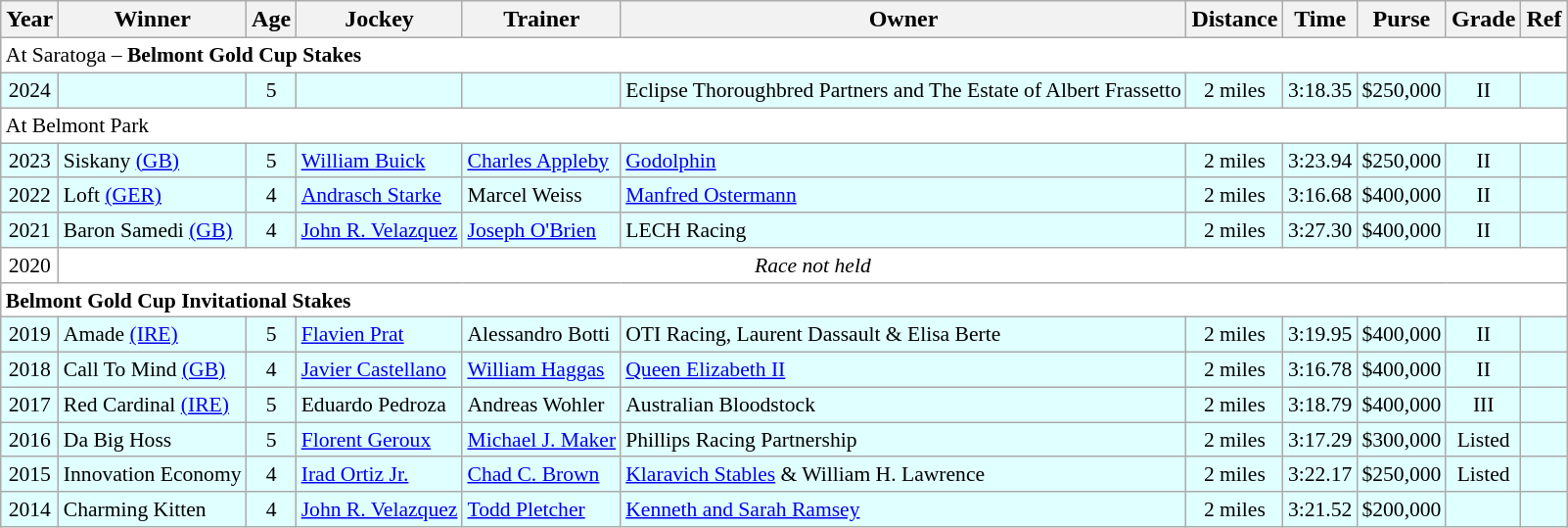<table class="wikitable sortable">
<tr>
<th>Year</th>
<th>Winner</th>
<th>Age</th>
<th>Jockey</th>
<th>Trainer</th>
<th>Owner</th>
<th>Distance</th>
<th>Time</th>
<th>Purse</th>
<th>Grade</th>
<th>Ref</th>
</tr>
<tr style="font-size:90%; background-color:white">
<td align="left" colspan=11>At Saratoga – <strong>Belmont Gold Cup Stakes</strong></td>
</tr>
<tr style="font-size:90%; background-color:lightcyan">
<td align=center>2024</td>
<td></td>
<td align=center>5</td>
<td></td>
<td></td>
<td>Eclipse Thoroughbred Partners and The Estate of Albert Frassetto</td>
<td align=center>2 miles</td>
<td align=center>3:18.35</td>
<td align=center>$250,000</td>
<td align=center>II</td>
<td></td>
</tr>
<tr style="font-size:90%; background-color:white">
<td align="left" colspan=11>At Belmont Park</td>
</tr>
<tr style="font-size:90%; background-color:lightcyan">
<td align=center>2023</td>
<td>Siskany <a href='#'>(GB)</a></td>
<td align=center>5</td>
<td><a href='#'>William Buick</a></td>
<td><a href='#'>Charles Appleby</a></td>
<td><a href='#'>Godolphin</a></td>
<td align=center>2 miles</td>
<td align=center>3:23.94</td>
<td align=center>$250,000</td>
<td align=center>II</td>
<td></td>
</tr>
<tr style="font-size:90%; background-color:lightcyan">
<td align=center>2022</td>
<td>Loft <a href='#'>(GER)</a></td>
<td align=center>4</td>
<td><a href='#'>Andrasch Starke</a></td>
<td>Marcel Weiss</td>
<td><a href='#'>Manfred Ostermann</a></td>
<td align=center>2 miles</td>
<td align=center>3:16.68</td>
<td align=center>$400,000</td>
<td align=center>II</td>
<td></td>
</tr>
<tr style="font-size:90%; background-color:lightcyan">
<td align=center>2021</td>
<td>Baron Samedi <a href='#'>(GB)</a></td>
<td align=center>4</td>
<td><a href='#'>John R. Velazquez</a></td>
<td><a href='#'>Joseph O'Brien</a></td>
<td>LECH Racing</td>
<td align=center>2 miles</td>
<td align=center>3:27.30</td>
<td align=center>$400,000</td>
<td align=center>II</td>
<td></td>
</tr>
<tr style="font-size:90%; background-color:white">
<td align="center">2020</td>
<td align="center" colspan=10><em>Race not held</em></td>
</tr>
<tr style="font-size:90%; background-color:white">
<td align="left" colspan=11><strong>Belmont Gold Cup Invitational Stakes</strong></td>
</tr>
<tr style="font-size:90%; background-color:lightcyan">
<td align=center>2019</td>
<td>Amade <a href='#'>(IRE)</a></td>
<td align=center>5</td>
<td><a href='#'>Flavien Prat</a></td>
<td>Alessandro Botti</td>
<td>OTI Racing, Laurent Dassault & Elisa Berte</td>
<td align=center>2 miles</td>
<td align=center>3:19.95</td>
<td align=center>$400,000</td>
<td align=center>II</td>
<td></td>
</tr>
<tr style="font-size:90%; background-color:lightcyan">
<td align=center>2018</td>
<td>Call To Mind <a href='#'>(GB)</a></td>
<td align=center>4</td>
<td><a href='#'>Javier Castellano</a></td>
<td><a href='#'>William Haggas</a></td>
<td><a href='#'>Queen Elizabeth II</a></td>
<td align=center>2 miles</td>
<td align=center>3:16.78</td>
<td align=center>$400,000</td>
<td align=center>II</td>
<td></td>
</tr>
<tr style="font-size:90%; background-color:lightcyan">
<td align=center>2017</td>
<td>Red Cardinal <a href='#'>(IRE)</a></td>
<td align=center>5</td>
<td>Eduardo Pedroza</td>
<td>Andreas Wohler</td>
<td>Australian Bloodstock</td>
<td align=center>2 miles</td>
<td align=center>3:18.79</td>
<td align=center>$400,000</td>
<td align=center>III</td>
<td></td>
</tr>
<tr style="font-size:90%; background-color:lightcyan">
<td align=center>2016</td>
<td>Da Big Hoss</td>
<td align=center>5</td>
<td><a href='#'>Florent Geroux</a></td>
<td><a href='#'>Michael J. Maker</a></td>
<td>Phillips Racing Partnership</td>
<td align=center>2 miles</td>
<td align=center>3:17.29</td>
<td align=center>$300,000</td>
<td align=center>Listed</td>
<td></td>
</tr>
<tr style="font-size:90%; background-color:lightcyan">
<td align=center>2015</td>
<td>Innovation Economy</td>
<td align=center>4</td>
<td><a href='#'>Irad Ortiz Jr.</a></td>
<td><a href='#'>Chad C. Brown</a></td>
<td><a href='#'>Klaravich Stables</a> & William H. Lawrence</td>
<td align=center>2 miles</td>
<td align=center>3:22.17</td>
<td align=center>$250,000</td>
<td align=center>Listed</td>
<td></td>
</tr>
<tr style="font-size:90%; background-color:lightcyan">
<td align=center>2014</td>
<td>Charming Kitten</td>
<td align=center>4</td>
<td><a href='#'>John R. Velazquez</a></td>
<td><a href='#'>Todd Pletcher</a></td>
<td><a href='#'>Kenneth and Sarah Ramsey</a></td>
<td align=center>2 miles</td>
<td align=center>3:21.52</td>
<td align=center>$200,000</td>
<td align=center></td>
<td></td>
</tr>
</table>
